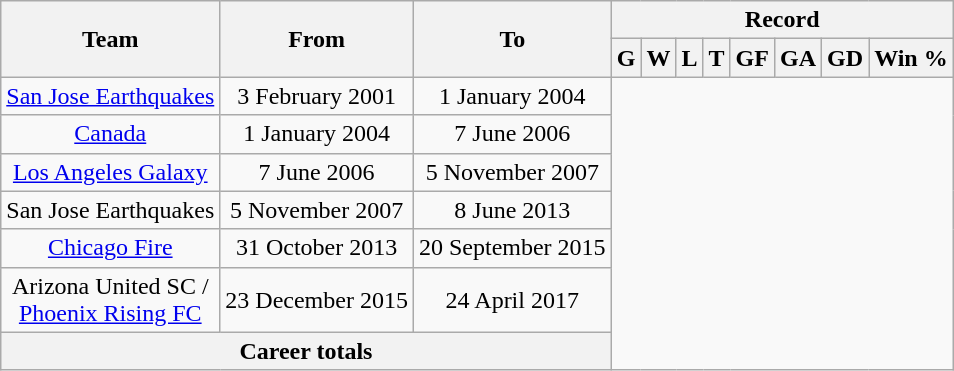<table class="wikitable" style="text-align: center">
<tr>
<th rowspan="2">Team</th>
<th rowspan="2">From</th>
<th rowspan="2">To</th>
<th colspan="8">Record</th>
</tr>
<tr>
<th>G</th>
<th>W</th>
<th>L</th>
<th>T</th>
<th>GF</th>
<th>GA</th>
<th>GD</th>
<th>Win %</th>
</tr>
<tr>
<td><a href='#'>San Jose Earthquakes</a></td>
<td>3 February 2001</td>
<td>1 January 2004<br></td>
</tr>
<tr>
<td><a href='#'>Canada</a></td>
<td>1 January 2004</td>
<td>7 June 2006<br></td>
</tr>
<tr>
<td><a href='#'>Los Angeles Galaxy</a></td>
<td>7 June 2006</td>
<td>5 November 2007<br></td>
</tr>
<tr>
<td>San Jose Earthquakes</td>
<td>5 November 2007</td>
<td>8 June 2013<br></td>
</tr>
<tr>
<td><a href='#'>Chicago Fire</a></td>
<td>31 October 2013</td>
<td>20 September 2015<br></td>
</tr>
<tr>
<td>Arizona United SC /<br><a href='#'>Phoenix Rising FC</a></td>
<td>23 December 2015</td>
<td>24 April 2017<br></td>
</tr>
<tr>
<th colspan="3">Career totals<br></th>
</tr>
</table>
